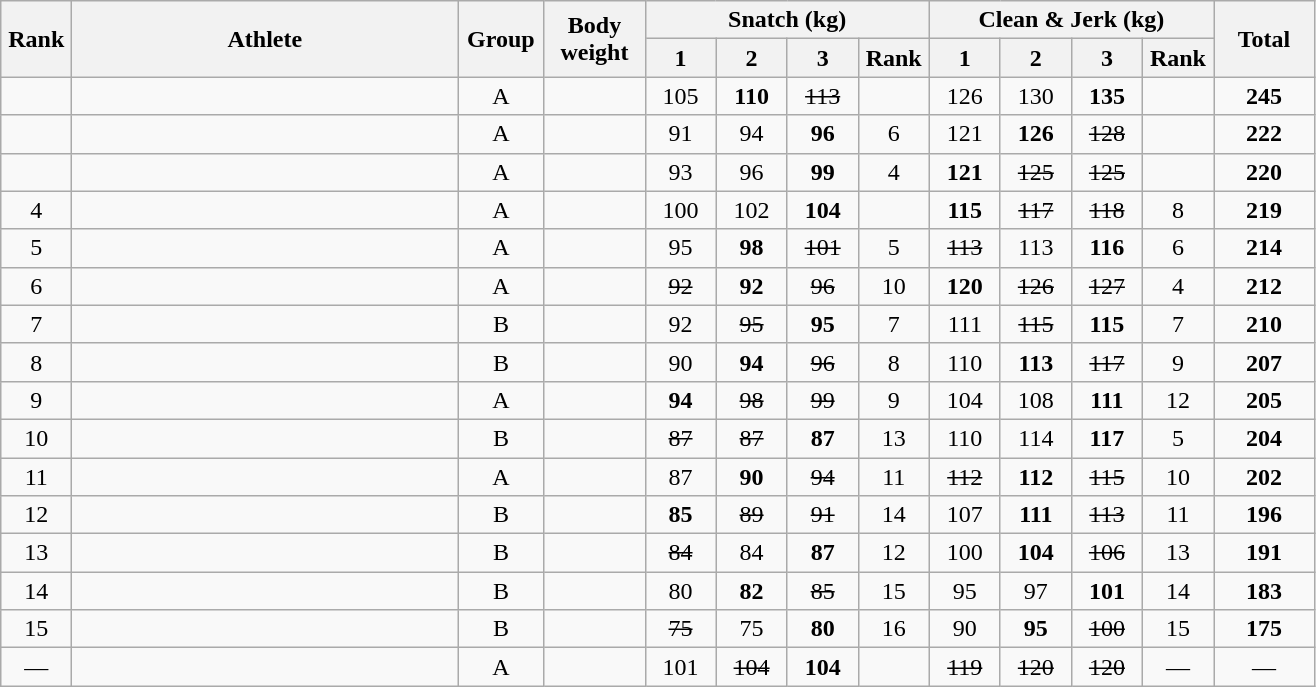<table class = "wikitable" style="text-align:center;">
<tr>
<th rowspan=2 width=40>Rank</th>
<th rowspan=2 width=250>Athlete</th>
<th rowspan=2 width=50>Group</th>
<th rowspan=2 width=60>Body weight</th>
<th colspan=4>Snatch (kg)</th>
<th colspan=4>Clean & Jerk (kg)</th>
<th rowspan=2 width=60>Total</th>
</tr>
<tr>
<th width=40>1</th>
<th width=40>2</th>
<th width=40>3</th>
<th width=40>Rank</th>
<th width=40>1</th>
<th width=40>2</th>
<th width=40>3</th>
<th width=40>Rank</th>
</tr>
<tr>
<td></td>
<td align=left></td>
<td>A</td>
<td></td>
<td>105</td>
<td><strong>110</strong></td>
<td><s>113</s></td>
<td></td>
<td>126</td>
<td>130</td>
<td><strong>135</strong></td>
<td></td>
<td><strong>245</strong></td>
</tr>
<tr>
<td></td>
<td align=left></td>
<td>A</td>
<td></td>
<td>91</td>
<td>94</td>
<td><strong>96</strong></td>
<td>6</td>
<td>121</td>
<td><strong>126</strong></td>
<td><s>128</s></td>
<td></td>
<td><strong>222</strong></td>
</tr>
<tr>
<td></td>
<td align=left></td>
<td>A</td>
<td></td>
<td>93</td>
<td>96</td>
<td><strong>99</strong></td>
<td>4</td>
<td><strong>121</strong></td>
<td><s>125</s></td>
<td><s>125</s></td>
<td></td>
<td><strong>220</strong></td>
</tr>
<tr>
<td>4</td>
<td align=left></td>
<td>A</td>
<td></td>
<td>100</td>
<td>102</td>
<td><strong>104</strong></td>
<td></td>
<td><strong>115</strong></td>
<td><s>117</s></td>
<td><s>118</s></td>
<td>8</td>
<td><strong>219</strong></td>
</tr>
<tr>
<td>5</td>
<td align=left></td>
<td>A</td>
<td></td>
<td>95</td>
<td><strong>98</strong></td>
<td><s>101</s></td>
<td>5</td>
<td><s>113</s></td>
<td>113</td>
<td><strong>116</strong></td>
<td>6</td>
<td><strong>214</strong></td>
</tr>
<tr>
<td>6</td>
<td align=left></td>
<td>A</td>
<td></td>
<td><s>92</s></td>
<td><strong>92</strong></td>
<td><s>96</s></td>
<td>10</td>
<td><strong>120</strong></td>
<td><s>126</s></td>
<td><s>127</s></td>
<td>4</td>
<td><strong>212</strong></td>
</tr>
<tr>
<td>7</td>
<td align=left></td>
<td>B</td>
<td></td>
<td>92</td>
<td><s>95</s></td>
<td><strong>95</strong></td>
<td>7</td>
<td>111</td>
<td><s>115</s></td>
<td><strong>115</strong></td>
<td>7</td>
<td><strong>210</strong></td>
</tr>
<tr>
<td>8</td>
<td align=left></td>
<td>B</td>
<td></td>
<td>90</td>
<td><strong>94</strong></td>
<td><s>96</s></td>
<td>8</td>
<td>110</td>
<td><strong>113</strong></td>
<td><s>117</s></td>
<td>9</td>
<td><strong>207</strong></td>
</tr>
<tr>
<td>9</td>
<td align=left></td>
<td>A</td>
<td></td>
<td><strong>94</strong></td>
<td><s>98</s></td>
<td><s>99</s></td>
<td>9</td>
<td>104</td>
<td>108</td>
<td><strong>111</strong></td>
<td>12</td>
<td><strong>205</strong></td>
</tr>
<tr>
<td>10</td>
<td align=left></td>
<td>B</td>
<td></td>
<td><s>87</s></td>
<td><s>87</s></td>
<td><strong>87</strong></td>
<td>13</td>
<td>110</td>
<td>114</td>
<td><strong>117</strong></td>
<td>5</td>
<td><strong>204</strong></td>
</tr>
<tr>
<td>11</td>
<td align=left></td>
<td>A</td>
<td></td>
<td>87</td>
<td><strong>90</strong></td>
<td><s>94</s></td>
<td>11</td>
<td><s>112</s></td>
<td><strong>112</strong></td>
<td><s>115</s></td>
<td>10</td>
<td><strong>202</strong></td>
</tr>
<tr>
<td>12</td>
<td align=left></td>
<td>B</td>
<td></td>
<td><strong>85</strong></td>
<td><s>89</s></td>
<td><s>91</s></td>
<td>14</td>
<td>107</td>
<td><strong>111</strong></td>
<td><s>113</s></td>
<td>11</td>
<td><strong>196</strong></td>
</tr>
<tr>
<td>13</td>
<td align=left></td>
<td>B</td>
<td></td>
<td><s>84</s></td>
<td>84</td>
<td><strong>87</strong></td>
<td>12</td>
<td>100</td>
<td><strong>104</strong></td>
<td><s>106</s></td>
<td>13</td>
<td><strong>191</strong></td>
</tr>
<tr>
<td>14</td>
<td align=left></td>
<td>B</td>
<td></td>
<td>80</td>
<td><strong>82</strong></td>
<td><s>85</s></td>
<td>15</td>
<td>95</td>
<td>97</td>
<td><strong>101</strong></td>
<td>14</td>
<td><strong>183</strong></td>
</tr>
<tr>
<td>15</td>
<td align=left></td>
<td>B</td>
<td></td>
<td><s>75</s></td>
<td>75</td>
<td><strong>80</strong></td>
<td>16</td>
<td>90</td>
<td><strong>95</strong></td>
<td><s>100</s></td>
<td>15</td>
<td><strong>175</strong></td>
</tr>
<tr>
<td>—</td>
<td align=left></td>
<td>A</td>
<td></td>
<td>101</td>
<td><s>104</s></td>
<td><strong>104</strong></td>
<td></td>
<td><s>119</s></td>
<td><s>120</s></td>
<td><s>120</s></td>
<td>—</td>
<td>—</td>
</tr>
</table>
